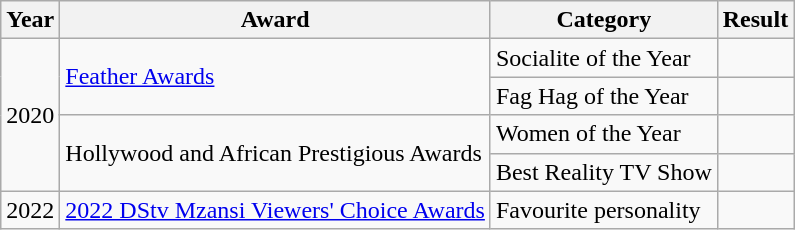<table class="wikitable">
<tr>
<th>Year</th>
<th>Award</th>
<th>Category</th>
<th>Result</th>
</tr>
<tr>
<td rowspan="4">2020</td>
<td rowspan="2"><a href='#'>Feather Awards</a></td>
<td>Socialite of the Year</td>
<td></td>
</tr>
<tr>
<td>Fag Hag of the Year</td>
<td></td>
</tr>
<tr>
<td rowspan="2">Hollywood and African Prestigious Awards</td>
<td>Women of the Year</td>
<td></td>
</tr>
<tr>
<td>Best Reality TV Show</td>
<td></td>
</tr>
<tr>
<td>2022</td>
<td><a href='#'>2022 DStv Mzansi Viewers' Choice Awards</a></td>
<td>Favourite personality</td>
<td></td>
</tr>
</table>
